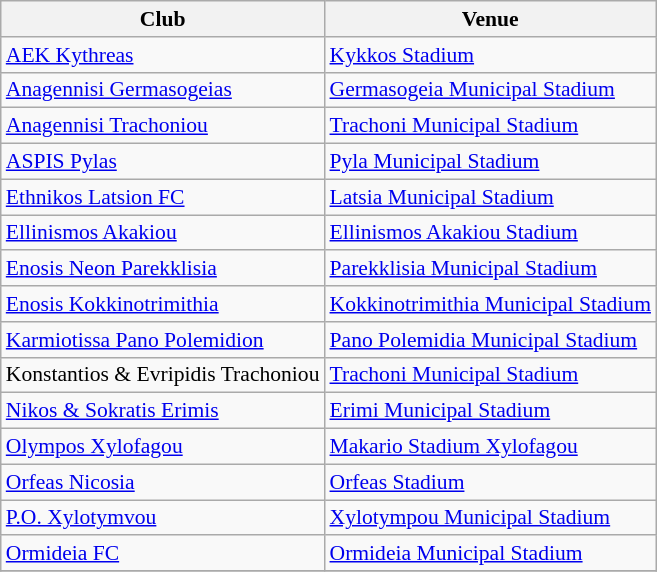<table class="wikitable" style="font-size:90%">
<tr>
<th>Club</th>
<th>Venue</th>
</tr>
<tr>
<td><a href='#'>AEK Kythreas</a></td>
<td><a href='#'>Kykkos Stadium</a></td>
</tr>
<tr>
<td><a href='#'>Anagennisi Germasogeias</a></td>
<td><a href='#'>Germasogeia Municipal Stadium</a></td>
</tr>
<tr>
<td><a href='#'>Anagennisi Trachoniou</a></td>
<td><a href='#'>Trachoni Municipal Stadium</a></td>
</tr>
<tr>
<td><a href='#'>ASPIS Pylas</a></td>
<td><a href='#'>Pyla Municipal Stadium</a></td>
</tr>
<tr>
<td><a href='#'>Ethnikos Latsion FC</a></td>
<td><a href='#'>Latsia Municipal Stadium</a></td>
</tr>
<tr>
<td><a href='#'>Ellinismos Akakiou</a></td>
<td><a href='#'>Ellinismos Akakiou Stadium</a></td>
</tr>
<tr>
<td><a href='#'>Enosis Neon Parekklisia</a></td>
<td><a href='#'>Parekklisia Municipal Stadium</a></td>
</tr>
<tr>
<td><a href='#'>Enosis Kokkinotrimithia</a></td>
<td><a href='#'>Kokkinotrimithia Municipal Stadium</a></td>
</tr>
<tr>
<td><a href='#'>Karmiotissa Pano Polemidion</a></td>
<td><a href='#'>Pano Polemidia Municipal Stadium</a></td>
</tr>
<tr>
<td>Konstantios & Evripidis Trachoniou</td>
<td><a href='#'>Trachoni Municipal Stadium</a></td>
</tr>
<tr>
<td><a href='#'>Nikos & Sokratis Erimis</a></td>
<td><a href='#'>Erimi Municipal Stadium</a></td>
</tr>
<tr>
<td><a href='#'>Olympos Xylofagou</a></td>
<td><a href='#'>Makario Stadium Xylofagou</a></td>
</tr>
<tr>
<td><a href='#'>Orfeas Nicosia</a></td>
<td><a href='#'>Orfeas Stadium</a></td>
</tr>
<tr>
<td><a href='#'>P.O. Xylotymvou</a></td>
<td><a href='#'>Xylotympou Municipal Stadium</a></td>
</tr>
<tr>
<td><a href='#'>Ormideia FC</a></td>
<td><a href='#'>Ormideia Municipal Stadium</a></td>
</tr>
<tr>
</tr>
</table>
